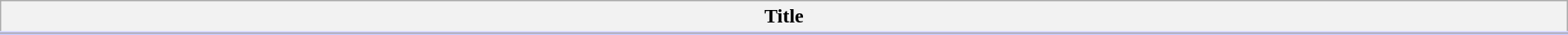<table class="wikitable"  style="width:100%; margin:auto; background:#FFF;">
<tr style="border-bottom: 3px solid #CCF;">
<th style="width:100%;">Title</th>
</tr>
<tr>
</tr>
</table>
